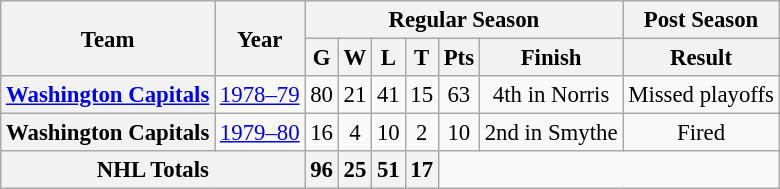<table class="wikitable" style="font-size: 95%; text-align:center;">
<tr>
<th rowspan="2">Team</th>
<th rowspan="2">Year</th>
<th colspan="6">Regular Season</th>
<th colspan="1">Post Season</th>
</tr>
<tr>
<th>G</th>
<th>W</th>
<th>L</th>
<th>T</th>
<th>Pts</th>
<th>Finish</th>
<th>Result</th>
</tr>
<tr>
<th><a href='#'>Washington Capitals</a></th>
<td><a href='#'>1978–79</a></td>
<td>80</td>
<td>21</td>
<td>41</td>
<td>15</td>
<td>63</td>
<td>4th in Norris</td>
<td>Missed playoffs</td>
</tr>
<tr>
<th>Washington Capitals</th>
<td><a href='#'>1979–80</a></td>
<td>16</td>
<td>4</td>
<td>10</td>
<td>2</td>
<td>10</td>
<td>2nd in Smythe</td>
<td>Fired</td>
</tr>
<tr>
<th colspan="2">NHL Totals</th>
<th>96</th>
<th>25</th>
<th>51</th>
<th>17</th>
</tr>
</table>
